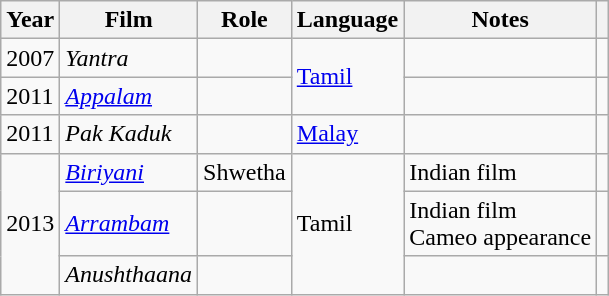<table class="wikitable sortable">
<tr>
<th>Year</th>
<th>Film</th>
<th>Role</th>
<th>Language</th>
<th>Notes</th>
<th class="unsortable" ></th>
</tr>
<tr>
<td>2007</td>
<td><em>Yantra</em></td>
<td></td>
<td rowspan="2"><a href='#'>Tamil</a></td>
<td></td>
<td></td>
</tr>
<tr>
<td>2011</td>
<td><em><a href='#'>Appalam</a></em></td>
<td></td>
<td></td>
<td></td>
</tr>
<tr>
<td>2011</td>
<td><em>Pak Kaduk</em></td>
<td></td>
<td><a href='#'>Malay</a></td>
<td></td>
<td></td>
</tr>
<tr>
<td rowspan="3">2013</td>
<td><em><a href='#'>Biriyani</a></em></td>
<td>Shwetha</td>
<td rowspan="3">Tamil</td>
<td>Indian film</td>
<td></td>
</tr>
<tr>
<td><em><a href='#'>Arrambam</a></em></td>
<td></td>
<td>Indian film<br>Cameo appearance</td>
<td></td>
</tr>
<tr>
<td><em>Anushthaana</em></td>
<td></td>
<td></td>
</tr>
</table>
